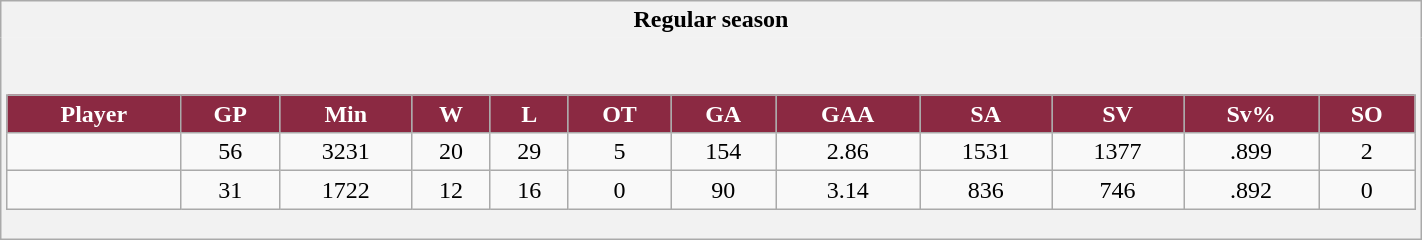<table class="wikitable" style="border: 1px solid #aaa;" width="75%">
<tr>
<th style="border: 0;">Regular season</th>
</tr>
<tr>
<td style="background: #f2f2f2; border: 0; text-align: center;"><br><table class="wikitable sortable" width="100%">
<tr align="center"  bgcolor="#dddddd">
<th style="background:#8B2942; color: #FFFFFF;">Player</th>
<th style="background:#8B2942; color: #FFFFFF;">GP</th>
<th style="background:#8B2942; color: #FFFFFF;">Min</th>
<th style="background:#8B2942; color: #FFFFFF;">W</th>
<th style="background:#8B2942; color: #FFFFFF;">L</th>
<th style="background:#8B2942; color: #FFFFFF;">OT</th>
<th style="background:#8B2942; color: #FFFFFF;">GA</th>
<th style="background:#8B2942; color: #FFFFFF;">GAA</th>
<th style="background:#8B2942; color: #FFFFFF;">SA</th>
<th style="background:#8B2942; color: #FFFFFF;">SV</th>
<th style="background:#8B2942; color: #FFFFFF;">Sv%</th>
<th style="background:#8B2942; color: #FFFFFF;">SO</th>
</tr>
<tr align=center>
<td></td>
<td>56</td>
<td>3231</td>
<td>20</td>
<td>29</td>
<td>5</td>
<td>154</td>
<td>2.86</td>
<td>1531</td>
<td>1377</td>
<td>.899</td>
<td>2</td>
</tr>
<tr align=center>
<td></td>
<td>31</td>
<td>1722</td>
<td>12</td>
<td>16</td>
<td>0</td>
<td>90</td>
<td>3.14</td>
<td>836</td>
<td>746</td>
<td>.892</td>
<td>0</td>
</tr>
</table>
</td>
</tr>
</table>
